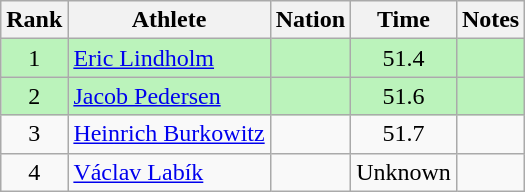<table class="wikitable sortable" style="text-align:center">
<tr>
<th>Rank</th>
<th>Athlete</th>
<th>Nation</th>
<th>Time</th>
<th>Notes</th>
</tr>
<tr bgcolor=bbf3bb>
<td>1</td>
<td align=left><a href='#'>Eric Lindholm</a></td>
<td align=left></td>
<td>51.4</td>
<td></td>
</tr>
<tr bgcolor=bbf3bb>
<td>2</td>
<td align=left><a href='#'>Jacob Pedersen</a></td>
<td align=left></td>
<td>51.6</td>
<td></td>
</tr>
<tr>
<td>3</td>
<td align=left><a href='#'>Heinrich Burkowitz</a></td>
<td align=left></td>
<td>51.7</td>
<td></td>
</tr>
<tr>
<td>4</td>
<td align=left><a href='#'>Václav Labík</a></td>
<td align=left></td>
<td>Unknown</td>
<td></td>
</tr>
</table>
